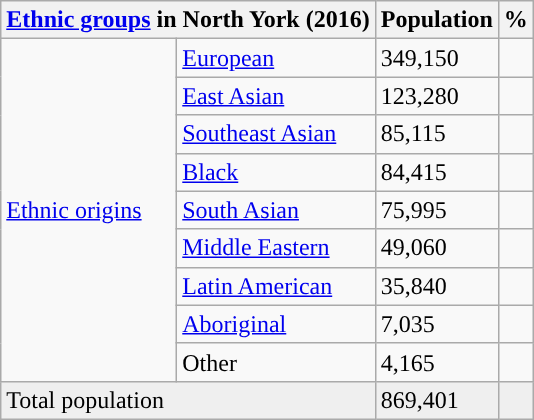<table class="wikitable">
<tr>
<th colspan=2><a href='#'>Ethnic groups</a> in North York (2016)<br></th>
<th>Population</th>
<th>%</th>
</tr>
<tr>
<td rowspan=9><a href='#'>Ethnic origins</a></td>
<td><a href='#'>European</a></td>
<td>349,150</td>
<td></td>
</tr>
<tr>
<td><a href='#'>East Asian</a></td>
<td>123,280</td>
<td></td>
</tr>
<tr>
<td><a href='#'>Southeast Asian</a></td>
<td>85,115</td>
<td></td>
</tr>
<tr>
<td><a href='#'>Black</a></td>
<td>84,415</td>
<td></td>
</tr>
<tr>
<td><a href='#'>South Asian</a></td>
<td>75,995</td>
<td></td>
</tr>
<tr>
<td><a href='#'>Middle Eastern</a></td>
<td>49,060</td>
<td></td>
</tr>
<tr>
<td><a href='#'>Latin American</a></td>
<td>35,840</td>
<td></td>
</tr>
<tr>
<td><a href='#'>Aboriginal</a></td>
<td>7,035</td>
<td></td>
</tr>
<tr>
<td>Other</td>
<td>4,165</td>
<td></td>
</tr>
<tr style="background:#efefef;">
<td colspan=2>Total population</td>
<td>869,401</td>
<td></td>
</tr>
</table>
